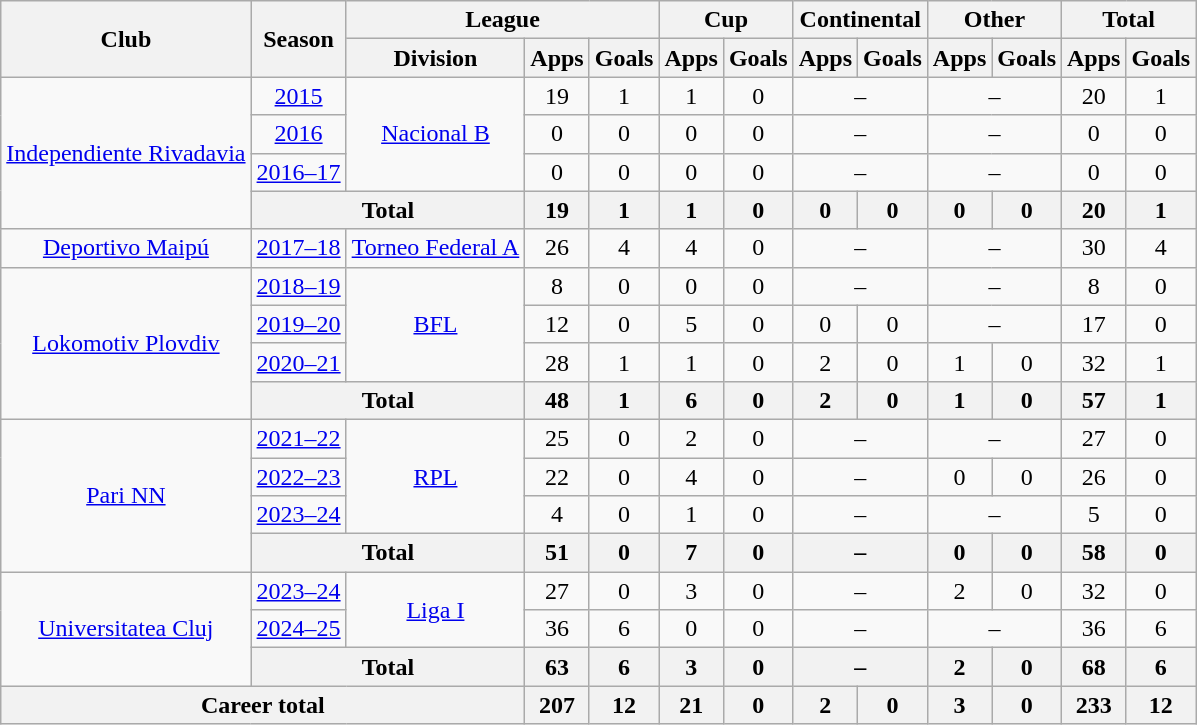<table class="wikitable" style="text-align: center;">
<tr>
<th rowspan=2>Club</th>
<th rowspan=2>Season</th>
<th colspan=3>League</th>
<th colspan=2>Cup</th>
<th colspan=2>Continental</th>
<th colspan=2>Other</th>
<th colspan=2>Total</th>
</tr>
<tr>
<th>Division</th>
<th>Apps</th>
<th>Goals</th>
<th>Apps</th>
<th>Goals</th>
<th>Apps</th>
<th>Goals</th>
<th>Apps</th>
<th>Goals</th>
<th>Apps</th>
<th>Goals</th>
</tr>
<tr>
<td rowspan="4"><a href='#'>Independiente Rivadavia</a></td>
<td><a href='#'>2015</a></td>
<td rowspan="3"><a href='#'>Nacional B</a></td>
<td>19</td>
<td>1</td>
<td>1</td>
<td>0</td>
<td colspan=2>–</td>
<td colspan=2>–</td>
<td>20</td>
<td>1</td>
</tr>
<tr>
<td><a href='#'>2016</a></td>
<td>0</td>
<td>0</td>
<td>0</td>
<td>0</td>
<td colspan=2>–</td>
<td colspan=2>–</td>
<td>0</td>
<td>0</td>
</tr>
<tr>
<td><a href='#'>2016–17</a></td>
<td>0</td>
<td>0</td>
<td>0</td>
<td>0</td>
<td colspan=2>–</td>
<td colspan=2>–</td>
<td>0</td>
<td>0</td>
</tr>
<tr>
<th colspan=2>Total</th>
<th>19</th>
<th>1</th>
<th>1</th>
<th>0</th>
<th>0</th>
<th>0</th>
<th>0</th>
<th>0</th>
<th>20</th>
<th>1</th>
</tr>
<tr>
<td><a href='#'>Deportivo Maipú</a></td>
<td><a href='#'>2017–18</a></td>
<td><a href='#'>Torneo Federal A</a></td>
<td>26</td>
<td>4</td>
<td>4</td>
<td>0</td>
<td colspan=2>–</td>
<td colspan=2>–</td>
<td>30</td>
<td>4</td>
</tr>
<tr>
<td rowspan="4"><a href='#'>Lokomotiv Plovdiv</a></td>
<td><a href='#'>2018–19</a></td>
<td rowspan="3"><a href='#'>BFL</a></td>
<td>8</td>
<td>0</td>
<td>0</td>
<td>0</td>
<td colspan=2>–</td>
<td colspan=2>–</td>
<td>8</td>
<td>0</td>
</tr>
<tr>
<td><a href='#'>2019–20</a></td>
<td>12</td>
<td>0</td>
<td>5</td>
<td>0</td>
<td>0</td>
<td>0</td>
<td colspan=2>–</td>
<td>17</td>
<td>0</td>
</tr>
<tr>
<td><a href='#'>2020–21</a></td>
<td>28</td>
<td>1</td>
<td>1</td>
<td>0</td>
<td>2</td>
<td>0</td>
<td>1</td>
<td>0</td>
<td>32</td>
<td>1</td>
</tr>
<tr>
<th colspan=2>Total</th>
<th>48</th>
<th>1</th>
<th>6</th>
<th>0</th>
<th>2</th>
<th>0</th>
<th>1</th>
<th>0</th>
<th>57</th>
<th>1</th>
</tr>
<tr>
<td rowspan="4"><a href='#'>Pari NN</a></td>
<td><a href='#'>2021–22</a></td>
<td rowspan="3"><a href='#'>RPL</a></td>
<td>25</td>
<td>0</td>
<td>2</td>
<td>0</td>
<td colspan=2>–</td>
<td colspan=2>–</td>
<td>27</td>
<td>0</td>
</tr>
<tr>
<td><a href='#'>2022–23</a></td>
<td>22</td>
<td>0</td>
<td>4</td>
<td>0</td>
<td colspan=2>–</td>
<td>0</td>
<td>0</td>
<td>26</td>
<td>0</td>
</tr>
<tr>
<td><a href='#'>2023–24</a></td>
<td>4</td>
<td>0</td>
<td>1</td>
<td>0</td>
<td colspan=2>–</td>
<td colspan=2>–</td>
<td>5</td>
<td>0</td>
</tr>
<tr>
<th colspan=2>Total</th>
<th>51</th>
<th>0</th>
<th>7</th>
<th>0</th>
<th colspan=2>–</th>
<th>0</th>
<th>0</th>
<th>58</th>
<th>0</th>
</tr>
<tr>
<td rowspan="3"><a href='#'>Universitatea Cluj</a></td>
<td><a href='#'>2023–24</a></td>
<td rowspan="2"><a href='#'>Liga I</a></td>
<td>27</td>
<td>0</td>
<td>3</td>
<td>0</td>
<td colspan=2>–</td>
<td>2</td>
<td>0</td>
<td>32</td>
<td>0</td>
</tr>
<tr>
<td><a href='#'>2024–25</a></td>
<td>36</td>
<td>6</td>
<td>0</td>
<td>0</td>
<td colspan=2>–</td>
<td colspan=2>–</td>
<td>36</td>
<td>6</td>
</tr>
<tr>
<th colspan=2>Total</th>
<th>63</th>
<th>6</th>
<th>3</th>
<th>0</th>
<th colspan=2>–</th>
<th>2</th>
<th>0</th>
<th>68</th>
<th>6</th>
</tr>
<tr>
<th colspan=3>Career total</th>
<th>207</th>
<th>12</th>
<th>21</th>
<th>0</th>
<th>2</th>
<th>0</th>
<th>3</th>
<th>0</th>
<th>233</th>
<th>12</th>
</tr>
</table>
